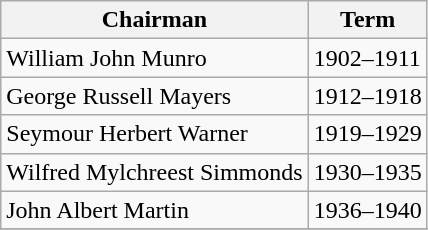<table class="wikitable">
<tr>
<th>Chairman</th>
<th>Term</th>
</tr>
<tr>
<td>William John Munro</td>
<td>1902–1911</td>
</tr>
<tr>
<td>George Russell Mayers</td>
<td>1912–1918</td>
</tr>
<tr>
<td>Seymour Herbert Warner</td>
<td>1919–1929</td>
</tr>
<tr>
<td>Wilfred Mylchreest Simmonds</td>
<td>1930–1935</td>
</tr>
<tr>
<td>John Albert Martin</td>
<td>1936–1940</td>
</tr>
<tr>
</tr>
</table>
